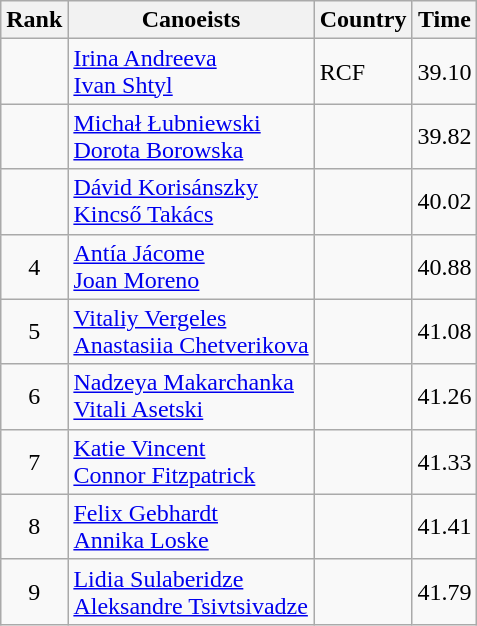<table class="wikitable" style="text-align:center">
<tr>
<th>Rank</th>
<th>Canoeists</th>
<th>Country</th>
<th>Time</th>
</tr>
<tr>
<td></td>
<td align="left"><a href='#'>Irina Andreeva</a><br><a href='#'>Ivan Shtyl</a></td>
<td align="left"> RCF</td>
<td>39.10</td>
</tr>
<tr>
<td></td>
<td align="left"><a href='#'>Michał Łubniewski</a><br><a href='#'>Dorota Borowska</a></td>
<td align="left"></td>
<td>39.82</td>
</tr>
<tr>
<td></td>
<td align="left"><a href='#'>Dávid Korisánszky</a><br><a href='#'>Kincső Takács</a></td>
<td align="left"></td>
<td>40.02</td>
</tr>
<tr>
<td>4</td>
<td align="left"><a href='#'>Antía Jácome</a><br><a href='#'>Joan Moreno</a></td>
<td align="left"></td>
<td>40.88</td>
</tr>
<tr>
<td>5</td>
<td align="left"><a href='#'>Vitaliy Vergeles</a><br><a href='#'>Anastasiia Chetverikova</a></td>
<td align="left"></td>
<td>41.08</td>
</tr>
<tr>
<td>6</td>
<td align="left"><a href='#'>Nadzeya Makarchanka</a><br><a href='#'>Vitali Asetski</a></td>
<td align="left"></td>
<td>41.26</td>
</tr>
<tr>
<td>7</td>
<td align="left"><a href='#'>Katie Vincent</a><br><a href='#'>Connor Fitzpatrick</a></td>
<td align="left"></td>
<td>41.33</td>
</tr>
<tr>
<td>8</td>
<td align="left"><a href='#'>Felix Gebhardt</a><br><a href='#'>Annika Loske</a></td>
<td align="left"></td>
<td>41.41</td>
</tr>
<tr>
<td>9</td>
<td align="left"><a href='#'>Lidia Sulaberidze</a><br><a href='#'>Aleksandre Tsivtsivadze</a></td>
<td align="left"></td>
<td>41.79</td>
</tr>
</table>
